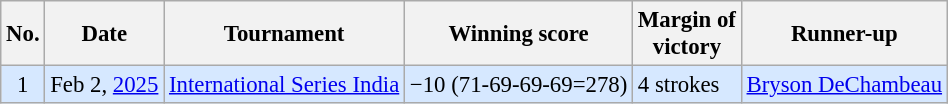<table class="wikitable" style="font-size:95%;">
<tr>
<th>No.</th>
<th>Date</th>
<th>Tournament</th>
<th>Winning score</th>
<th>Margin of<br>victory</th>
<th>Runner-up</th>
</tr>
<tr style="background:#D6E8FF;">
<td align=center>1</td>
<td align=right>Feb 2, <a href='#'>2025</a></td>
<td><a href='#'>International Series India</a></td>
<td>−10 (71-69-69-69=278)</td>
<td>4 strokes</td>
<td> <a href='#'>Bryson DeChambeau</a></td>
</tr>
</table>
